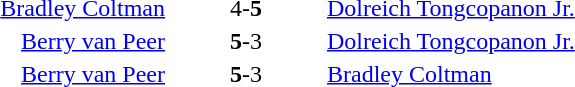<table style="text-align:center">
<tr>
<th width=223></th>
<th width=100></th>
<th width=223></th>
</tr>
<tr>
<td align=right><a href='#'>Bradley Coltman</a> </td>
<td>4-<strong>5</strong></td>
<td align=left> <a href='#'>Dolreich Tongcopanon Jr.</a></td>
</tr>
<tr>
<td align=right><a href='#'>Berry van Peer</a> </td>
<td><strong>5</strong>-3</td>
<td align=left> <a href='#'>Dolreich Tongcopanon Jr.</a></td>
</tr>
<tr>
<td align=right><a href='#'>Berry van Peer</a> </td>
<td><strong>5</strong>-3</td>
<td align=left> <a href='#'>Bradley Coltman</a></td>
</tr>
</table>
